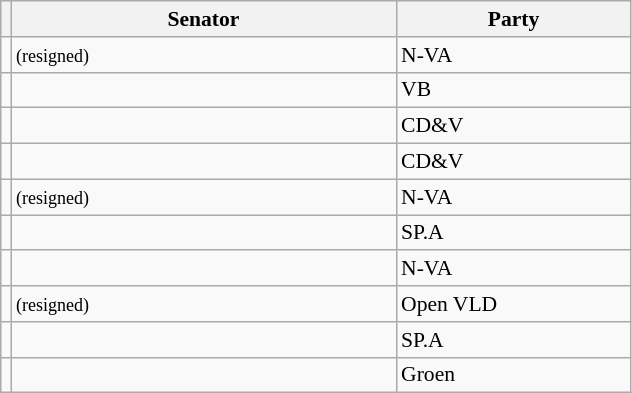<table class="sortable wikitable" style="text-align:left; font-size:90%">
<tr>
<th></th>
<th width="250">Senator</th>
<th width="150">Party</th>
</tr>
<tr>
<td></td>
<td align=left> <small>(resigned)</small></td>
<td>N-VA</td>
</tr>
<tr>
<td></td>
<td align=left></td>
<td>VB</td>
</tr>
<tr>
<td></td>
<td align=left></td>
<td>CD&V</td>
</tr>
<tr>
<td></td>
<td align=left></td>
<td>CD&V</td>
</tr>
<tr>
<td></td>
<td align=left> <small>(resigned)</small></td>
<td>N-VA</td>
</tr>
<tr>
<td></td>
<td align=left></td>
<td>SP.A</td>
</tr>
<tr>
<td></td>
<td align=left></td>
<td>N-VA</td>
</tr>
<tr>
<td></td>
<td align=left> <small>(resigned)</small></td>
<td>Open VLD</td>
</tr>
<tr>
<td></td>
<td align=left></td>
<td>SP.A</td>
</tr>
<tr>
<td></td>
<td align=left></td>
<td>Groen</td>
</tr>
</table>
